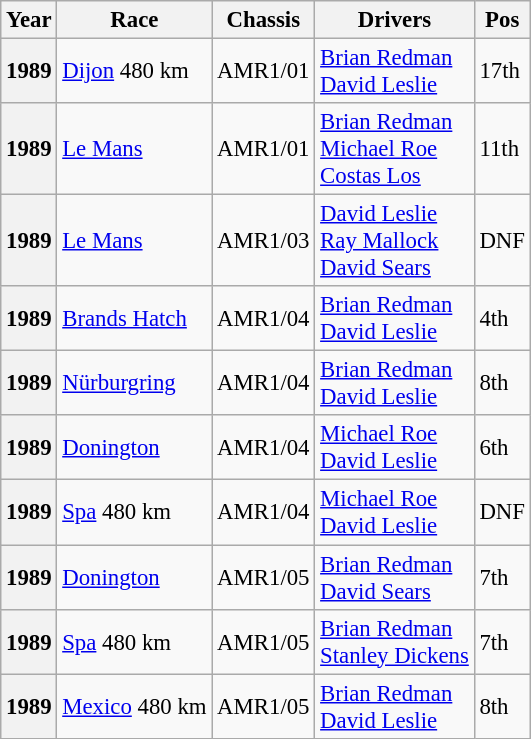<table class="wikitable" style="font-size: 95%;">
<tr>
<th>Year</th>
<th>Race</th>
<th>Chassis</th>
<th>Drivers</th>
<th>Pos</th>
</tr>
<tr>
<th>1989</th>
<td><a href='#'>Dijon</a> 480 km</td>
<td>AMR1/01</td>
<td> <a href='#'>Brian Redman</a><br> <a href='#'>David Leslie</a></td>
<td>17th</td>
</tr>
<tr>
<th>1989</th>
<td><a href='#'>Le Mans</a></td>
<td>AMR1/01</td>
<td> <a href='#'>Brian Redman</a><br> <a href='#'>Michael Roe</a><br> <a href='#'>Costas Los</a></td>
<td>11th</td>
</tr>
<tr>
<th>1989</th>
<td><a href='#'>Le Mans</a></td>
<td>AMR1/03</td>
<td> <a href='#'>David Leslie</a><br> <a href='#'>Ray Mallock</a><br> <a href='#'>David Sears</a></td>
<td>DNF</td>
</tr>
<tr>
<th>1989</th>
<td><a href='#'>Brands Hatch</a></td>
<td>AMR1/04</td>
<td> <a href='#'>Brian Redman</a><br> <a href='#'>David Leslie</a></td>
<td>4th</td>
</tr>
<tr>
<th>1989</th>
<td><a href='#'>Nürburgring</a></td>
<td>AMR1/04</td>
<td> <a href='#'>Brian Redman</a><br> <a href='#'>David Leslie</a></td>
<td>8th</td>
</tr>
<tr>
<th>1989</th>
<td><a href='#'>Donington</a></td>
<td>AMR1/04</td>
<td> <a href='#'>Michael Roe</a><br> <a href='#'>David Leslie</a></td>
<td>6th</td>
</tr>
<tr>
<th>1989</th>
<td><a href='#'>Spa</a> 480 km</td>
<td>AMR1/04</td>
<td> <a href='#'>Michael Roe</a><br> <a href='#'>David Leslie</a></td>
<td>DNF</td>
</tr>
<tr>
<th>1989</th>
<td><a href='#'>Donington</a></td>
<td>AMR1/05</td>
<td> <a href='#'>Brian Redman</a><br> <a href='#'>David Sears</a></td>
<td>7th</td>
</tr>
<tr>
<th>1989</th>
<td><a href='#'>Spa</a> 480 km</td>
<td>AMR1/05</td>
<td> <a href='#'>Brian Redman</a><br> <a href='#'>Stanley Dickens</a></td>
<td>7th</td>
</tr>
<tr>
<th>1989</th>
<td><a href='#'>Mexico</a> 480 km</td>
<td>AMR1/05</td>
<td> <a href='#'>Brian Redman</a><br> <a href='#'>David Leslie</a></td>
<td>8th</td>
</tr>
</table>
